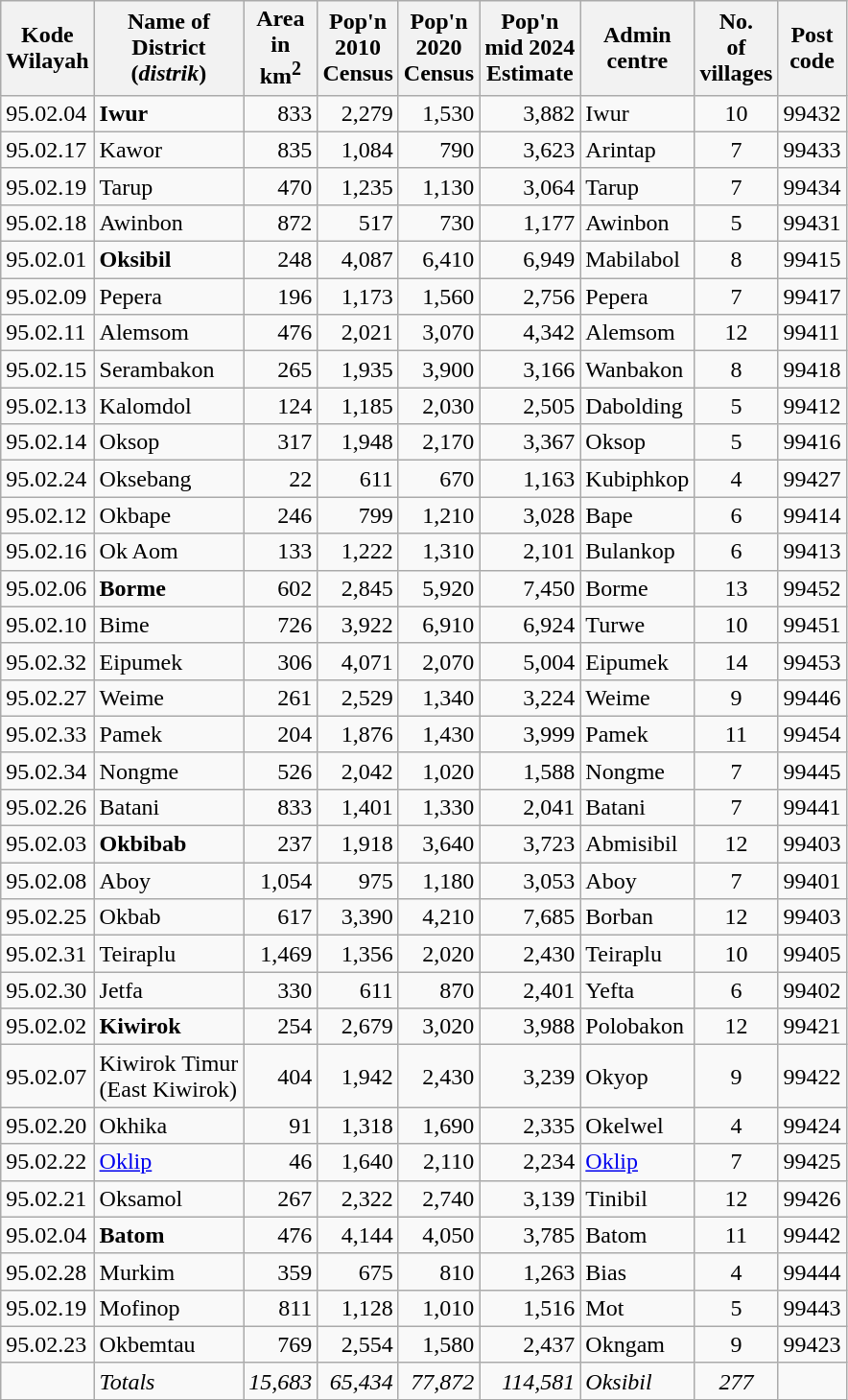<table class="wikitable">
<tr>
<th>Kode <br>Wilayah</th>
<th>Name of<br>District<br>(<em>distrik</em>)</th>
<th>Area <br>in <br>km<sup>2</sup></th>
<th>Pop'n <br>2010<br>Census</th>
<th>Pop'n <br>2020<br>Census</th>
<th>Pop'n <br>mid 2024<br>Estimate</th>
<th>Admin<br>centre</th>
<th>No.<br>of<br>villages</th>
<th>Post<br>code</th>
</tr>
<tr>
<td>95.02.04</td>
<td><strong>Iwur</strong></td>
<td align="right">833</td>
<td align="right">2,279</td>
<td align="right">1,530</td>
<td align="right">3,882</td>
<td>Iwur</td>
<td align="center">10</td>
<td>99432</td>
</tr>
<tr>
<td>95.02.17</td>
<td>Kawor</td>
<td align="right">835</td>
<td align="right">1,084</td>
<td align="right">790</td>
<td align="right">3,623</td>
<td>Arintap</td>
<td align="center">7</td>
<td>99433</td>
</tr>
<tr>
<td>95.02.19</td>
<td>Tarup</td>
<td align="right">470</td>
<td align="right">1,235</td>
<td align="right">1,130</td>
<td align="right">3,064</td>
<td>Tarup</td>
<td align="center">7</td>
<td>99434</td>
</tr>
<tr>
<td>95.02.18</td>
<td>Awinbon</td>
<td align="right">872</td>
<td align="right">517</td>
<td align="right">730</td>
<td align="right">1,177</td>
<td>Awinbon</td>
<td align="center">5</td>
<td>99431</td>
</tr>
<tr>
<td>95.02.01</td>
<td><strong>Oksibil</strong></td>
<td align="right">248</td>
<td align="right">4,087</td>
<td align="right">6,410</td>
<td align="right">6,949</td>
<td>Mabilabol</td>
<td align="center">8</td>
<td>99415</td>
</tr>
<tr>
<td>95.02.09</td>
<td>Pepera</td>
<td align="right">196</td>
<td align="right">1,173</td>
<td align="right">1,560</td>
<td align="right">2,756</td>
<td>Pepera</td>
<td align="center">7</td>
<td>99417</td>
</tr>
<tr>
<td>95.02.11</td>
<td>Alemsom</td>
<td align="right">476</td>
<td align="right">2,021</td>
<td align="right">3,070</td>
<td align="right">4,342</td>
<td>Alemsom</td>
<td align="center">12</td>
<td>99411</td>
</tr>
<tr>
<td>95.02.15</td>
<td>Serambakon</td>
<td align="right">265</td>
<td align="right">1,935</td>
<td align="right">3,900</td>
<td align="right">3,166</td>
<td>Wanbakon</td>
<td align="center">8</td>
<td>99418</td>
</tr>
<tr>
<td>95.02.13</td>
<td>Kalomdol</td>
<td align="right">124</td>
<td align="right">1,185</td>
<td align="right">2,030</td>
<td align="right">2,505</td>
<td>Dabolding</td>
<td align="center">5</td>
<td>99412</td>
</tr>
<tr>
<td>95.02.14</td>
<td>Oksop</td>
<td align="right">317</td>
<td align="right">1,948</td>
<td align="right">2,170</td>
<td align="right">3,367</td>
<td>Oksop</td>
<td align="center">5</td>
<td>99416</td>
</tr>
<tr>
<td>95.02.24</td>
<td>Oksebang</td>
<td align="right">22</td>
<td align="right">611</td>
<td align="right">670</td>
<td align="right">1,163</td>
<td>Kubiphkop</td>
<td align="center">4</td>
<td>99427</td>
</tr>
<tr>
<td>95.02.12</td>
<td>Okbape</td>
<td align="right">246</td>
<td align="right">799</td>
<td align="right">1,210</td>
<td align="right">3,028</td>
<td>Bape</td>
<td align="center">6</td>
<td>99414</td>
</tr>
<tr>
<td>95.02.16</td>
<td>Ok Aom</td>
<td align="right">133</td>
<td align="right">1,222</td>
<td align="right">1,310</td>
<td align="right">2,101</td>
<td>Bulankop</td>
<td align="center">6</td>
<td>99413</td>
</tr>
<tr>
<td>95.02.06</td>
<td><strong>Borme</strong></td>
<td align="right">602</td>
<td align="right">2,845</td>
<td align="right">5,920</td>
<td align="right">7,450</td>
<td>Borme</td>
<td align="center">13</td>
<td>99452</td>
</tr>
<tr>
<td>95.02.10</td>
<td>Bime</td>
<td align="right">726</td>
<td align="right">3,922</td>
<td align="right">6,910</td>
<td align="right">6,924</td>
<td>Turwe</td>
<td align="center">10</td>
<td>99451</td>
</tr>
<tr>
<td>95.02.32</td>
<td>Eipumek</td>
<td align="right">306</td>
<td align="right">4,071</td>
<td align="right">2,070</td>
<td align="right">5,004</td>
<td>Eipumek</td>
<td align="center">14</td>
<td>99453</td>
</tr>
<tr>
<td>95.02.27</td>
<td>Weime</td>
<td align="right">261</td>
<td align="right">2,529</td>
<td align="right">1,340</td>
<td align="right">3,224</td>
<td>Weime</td>
<td align="center">9</td>
<td>99446</td>
</tr>
<tr>
<td>95.02.33</td>
<td>Pamek</td>
<td align="right">204</td>
<td align="right">1,876</td>
<td align="right">1,430</td>
<td align="right">3,999</td>
<td>Pamek</td>
<td align="center">11</td>
<td>99454</td>
</tr>
<tr>
<td>95.02.34</td>
<td>Nongme</td>
<td align="right">526</td>
<td align="right">2,042</td>
<td align="right">1,020</td>
<td align="right">1,588</td>
<td>Nongme</td>
<td align="center">7</td>
<td>99445</td>
</tr>
<tr>
<td>95.02.26</td>
<td>Batani</td>
<td align="right">833</td>
<td align="right">1,401</td>
<td align="right">1,330</td>
<td align="right">2,041</td>
<td>Batani</td>
<td align="center">7</td>
<td>99441</td>
</tr>
<tr>
<td>95.02.03</td>
<td><strong>Okbibab</strong></td>
<td align="right">237</td>
<td align="right">1,918</td>
<td align="right">3,640</td>
<td align="right">3,723</td>
<td>Abmisibil</td>
<td align="center">12</td>
<td>99403</td>
</tr>
<tr>
<td>95.02.08</td>
<td>Aboy</td>
<td align="right">1,054</td>
<td align="right">975</td>
<td align="right">1,180</td>
<td align="right">3,053</td>
<td>Aboy</td>
<td align="center">7</td>
<td>99401</td>
</tr>
<tr>
<td>95.02.25</td>
<td>Okbab</td>
<td align="right">617</td>
<td align="right">3,390</td>
<td align="right">4,210</td>
<td align="right">7,685</td>
<td>Borban</td>
<td align="center">12</td>
<td>99403</td>
</tr>
<tr>
<td>95.02.31</td>
<td>Teiraplu</td>
<td align="right">1,469</td>
<td align="right">1,356</td>
<td align="right">2,020</td>
<td align="right">2,430</td>
<td>Teiraplu</td>
<td align="center">10</td>
<td>99405</td>
</tr>
<tr>
<td>95.02.30</td>
<td>Jetfa</td>
<td align="right">330</td>
<td align="right">611</td>
<td align="right">870</td>
<td align="right">2,401</td>
<td>Yefta</td>
<td align="center">6</td>
<td>99402</td>
</tr>
<tr>
<td>95.02.02</td>
<td><strong>Kiwirok</strong></td>
<td align="right">254</td>
<td align="right">2,679</td>
<td align="right">3,020</td>
<td align="right">3,988</td>
<td>Polobakon</td>
<td align="center">12</td>
<td>99421</td>
</tr>
<tr>
<td>95.02.07</td>
<td>Kiwirok Timur <br>(East Kiwirok)</td>
<td align="right">404</td>
<td align="right">1,942</td>
<td align="right">2,430</td>
<td align="right">3,239</td>
<td>Okyop</td>
<td align="center">9</td>
<td>99422</td>
</tr>
<tr>
<td>95.02.20</td>
<td>Okhika</td>
<td align="right">91</td>
<td align="right">1,318</td>
<td align="right">1,690</td>
<td align="right">2,335</td>
<td>Okelwel</td>
<td align="center">4</td>
<td>99424</td>
</tr>
<tr>
<td>95.02.22</td>
<td><a href='#'>Oklip</a></td>
<td align="right">46</td>
<td align="right">1,640</td>
<td align="right">2,110</td>
<td align="right">2,234</td>
<td><a href='#'>Oklip</a></td>
<td align="center">7</td>
<td>99425</td>
</tr>
<tr>
<td>95.02.21</td>
<td>Oksamol</td>
<td align="right">267</td>
<td align="right">2,322</td>
<td align="right">2,740</td>
<td align="right">3,139</td>
<td>Tinibil</td>
<td align="center">12</td>
<td>99426</td>
</tr>
<tr>
<td>95.02.04</td>
<td><strong>Batom</strong></td>
<td align="right">476</td>
<td align="right">4,144</td>
<td align="right">4,050</td>
<td align="right">3,785</td>
<td>Batom</td>
<td align="center">11</td>
<td>99442</td>
</tr>
<tr>
<td>95.02.28</td>
<td>Murkim</td>
<td align="right">359</td>
<td align="right">675</td>
<td align="right">810</td>
<td align="right">1,263</td>
<td>Bias</td>
<td align="center">4</td>
<td>99444</td>
</tr>
<tr>
<td>95.02.19</td>
<td>Mofinop</td>
<td align="right">811</td>
<td align="right">1,128</td>
<td align="right">1,010</td>
<td align="right">1,516</td>
<td>Mot</td>
<td align="center">5</td>
<td>99443</td>
</tr>
<tr>
<td>95.02.23</td>
<td>Okbemtau</td>
<td align="right">769</td>
<td align="right">2,554</td>
<td align="right">1,580</td>
<td align="right">2,437</td>
<td>Okngam</td>
<td align="center">9</td>
<td>99423</td>
</tr>
<tr>
<td></td>
<td><em>Totals</em></td>
<td align="right"><em>15,683</em></td>
<td align="right"><em>65,434</em></td>
<td align="right"><em>77,872</em></td>
<td align="right"><em>114,581</em></td>
<td><em>Oksibil</em></td>
<td align="center"><em>277</em></td>
<td></td>
</tr>
</table>
